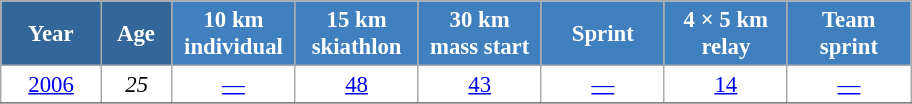<table class="wikitable" style="font-size:95%; text-align:center; border:grey solid 1px; border-collapse:collapse; background:#ffffff;">
<tr>
<th style="background-color:#369; color:white; width:60px;"> Year </th>
<th style="background-color:#369; color:white; width:40px;"> Age </th>
<th style="background-color:#4180be; color:white; width:75px;"> 10 km <br> individual </th>
<th style="background-color:#4180be; color:white; width:75px;"> 15 km <br> skiathlon </th>
<th style="background-color:#4180be; color:white; width:75px;"> 30 km <br> mass start </th>
<th style="background-color:#4180be; color:white; width:75px;"> Sprint </th>
<th style="background-color:#4180be; color:white; width:75px;"> 4 × 5 km <br> relay </th>
<th style="background-color:#4180be; color:white; width:75px;"> Team <br> sprint </th>
</tr>
<tr>
<td><a href='#'>2006</a></td>
<td><em>25</em></td>
<td><a href='#'>—</a></td>
<td><a href='#'>48</a></td>
<td><a href='#'>43</a></td>
<td><a href='#'>—</a></td>
<td><a href='#'>14</a></td>
<td><a href='#'>—</a></td>
</tr>
<tr>
</tr>
</table>
